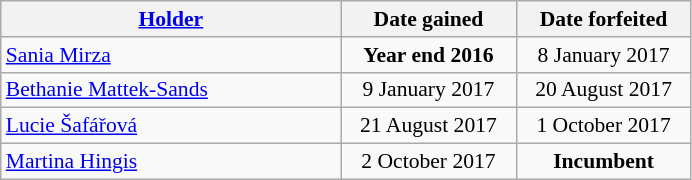<table class="wikitable" style="font-size:90%">
<tr>
<th style="width:220px;"><a href='#'>Holder</a></th>
<th style="width:110px;">Date gained</th>
<th style="width:110px;">Date forfeited</th>
</tr>
<tr>
<td> <a href='#'>Sania Mirza</a></td>
<td style="text-align:center;"><strong>Year end 2016</strong></td>
<td style="text-align:center;">8 January 2017</td>
</tr>
<tr>
<td> <a href='#'>Bethanie Mattek-Sands</a></td>
<td style="text-align:center;">9 January 2017</td>
<td style="text-align:center;">20 August 2017</td>
</tr>
<tr>
<td> <a href='#'>Lucie Šafářová</a></td>
<td style="text-align:center;">21 August 2017</td>
<td style="text-align:center;">1 October 2017</td>
</tr>
<tr>
<td> <a href='#'>Martina Hingis</a></td>
<td style="text-align:center;">2 October 2017</td>
<td style="text-align:center;"><strong>Incumbent</strong></td>
</tr>
</table>
